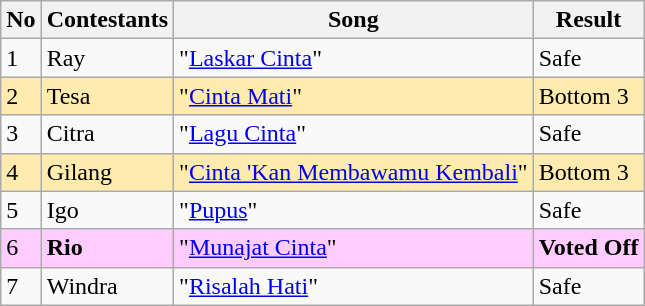<table class="wikitable">
<tr>
<th>No</th>
<th>Contestants</th>
<th>Song </th>
<th>Result</th>
</tr>
<tr>
<td>1</td>
<td>Ray</td>
<td>"<a href='#'>Laskar Cinta</a>" </td>
<td>Safe</td>
</tr>
<tr bgcolor="ffebad">
<td>2</td>
<td>Tesa</td>
<td>"<a href='#'>Cinta Mati</a>" </td>
<td>Bottom 3</td>
</tr>
<tr>
<td>3</td>
<td>Citra</td>
<td>"<a href='#'>Lagu Cinta</a>" </td>
<td>Safe</td>
</tr>
<tr bgcolor="ffebad">
<td>4</td>
<td>Gilang</td>
<td>"<a href='#'>Cinta 'Kan Membawamu Kembali</a>" </td>
<td>Bottom 3</td>
</tr>
<tr>
<td>5</td>
<td>Igo</td>
<td>"<a href='#'>Pupus</a>" </td>
<td>Safe</td>
</tr>
<tr bgcolor="ffccff">
<td>6</td>
<td><strong>Rio</strong></td>
<td>"<a href='#'>Munajat Cinta</a>" </td>
<td><strong>Voted Off</strong></td>
</tr>
<tr>
<td>7</td>
<td>Windra</td>
<td>"<a href='#'>Risalah Hati</a>" </td>
<td>Safe</td>
</tr>
</table>
